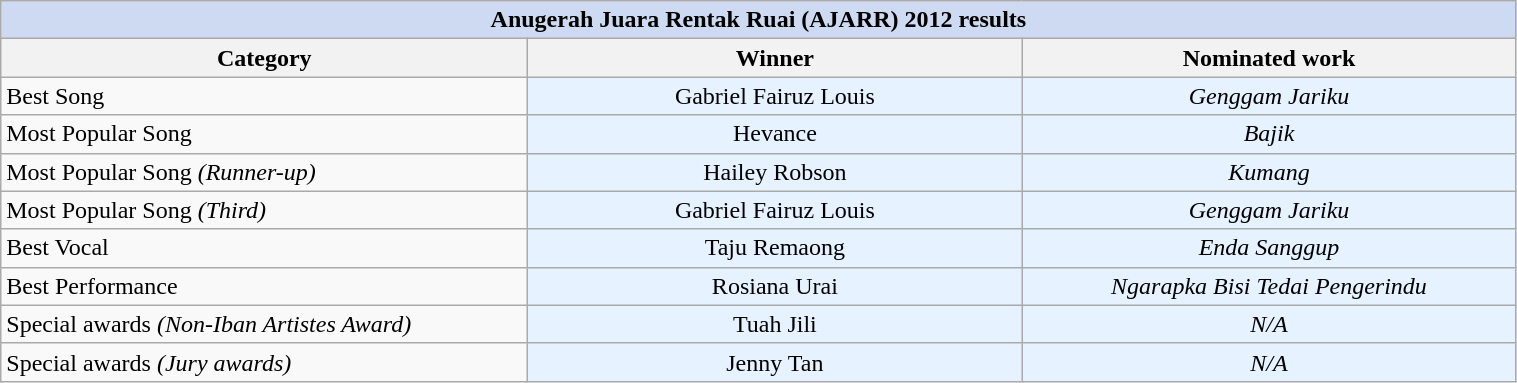<table class="wikitable" style="width:80%; text-align:center;">
<tr style="background:#cedaf2;">
<td Colspan="5"><strong>Anugerah Juara Rentak Ruai (AJARR) 2012 results</strong></td>
</tr>
<tr>
<th style="width:16%;">Category</th>
<th style="width:15%;">Winner</th>
<th style="width:15%;">Nominated work</th>
</tr>
<tr>
<td style="text-align:left;">Best Song</td>
<td Style="background:#E6F2FF;">Gabriel Fairuz Louis</td>
<td Style="background:#E6F2FF;"><em>Genggam Jariku</em></td>
</tr>
<tr>
<td style="text-align:left;">Most Popular Song</td>
<td Style="background:#E6F2FF;">Hevance</td>
<td Style="background:#E6F2FF;"><em>Bajik</em></td>
</tr>
<tr>
<td style="text-align:left;">Most Popular Song <em>(Runner-up)</em></td>
<td Style="background:#E6F2FF;">Hailey Robson</td>
<td Style="background:#E6F2FF;"><em>Kumang</em></td>
</tr>
<tr>
<td style="text-align:left;">Most Popular Song <em>(Third)</em></td>
<td Style="background:#E6F2FF;">Gabriel Fairuz Louis</td>
<td Style="background:#E6F2FF;"><em>Genggam Jariku</em></td>
</tr>
<tr>
<td style="text-align:left;">Best Vocal</td>
<td Style="background:#E6F2FF;">Taju Remaong</td>
<td Style="background:#E6F2FF;"><em>Enda Sanggup</em></td>
</tr>
<tr>
<td style="text-align:left;">Best Performance</td>
<td Style="background:#E6F2FF;">Rosiana Urai</td>
<td Style="background:#E6F2FF;"><em>Ngarapka Bisi Tedai Pengerindu</em></td>
</tr>
<tr>
<td style="text-align:left;">Special awards <em>(Non-Iban Artistes Award)</em></td>
<td Style="background:#E6F2FF;">Tuah Jili</td>
<td Style="background:#E6F2FF;"><em>N/A</em></td>
</tr>
<tr>
<td style="text-align:left;">Special awards <em>(Jury awards)</em></td>
<td Style="background:#E6F2FF;">Jenny Tan</td>
<td Style="background:#E6F2FF;"><em>N/A</em></td>
</tr>
</table>
